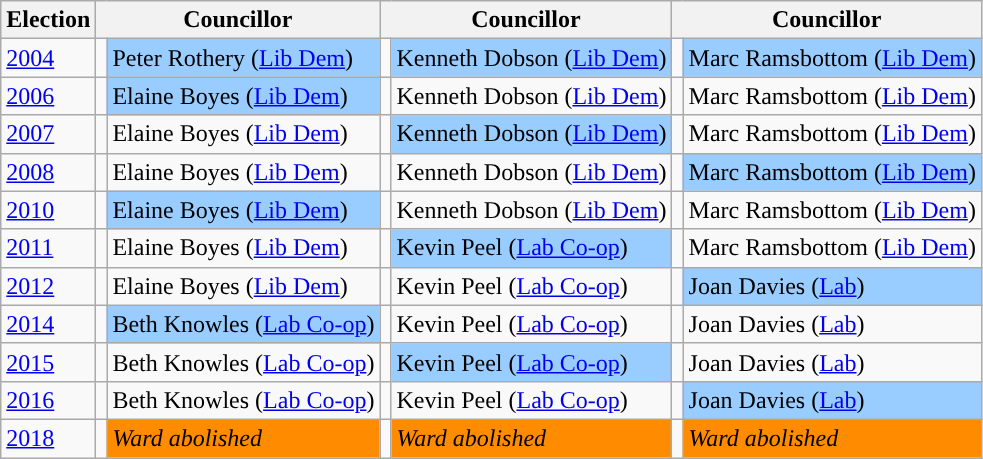<table class="wikitable">
<tr>
<th>Election</th>
<th colspan="2">Councillor</th>
<th colspan="2">Councillor</th>
<th colspan="2">Councillor</th>
</tr>
<tr>
<td><a href='#'>2004</a></td>
<td style="background-color: "></td>
<td bgcolor="#99CCFF">Peter Rothery (<a href='#'>Lib Dem</a>)</td>
<td style="background-color: "></td>
<td bgcolor="#99CCFF">Kenneth Dobson (<a href='#'>Lib Dem</a>)</td>
<td style="background-color: "></td>
<td bgcolor="#99CCFF">Marc Ramsbottom (<a href='#'>Lib Dem</a>)</td>
</tr>
<tr>
<td><a href='#'>2006</a></td>
<td style="background-color: "></td>
<td bgcolor="#99CCFF">Elaine Boyes (<a href='#'>Lib Dem</a>)</td>
<td style="background-color: "></td>
<td>Kenneth Dobson (<a href='#'>Lib Dem</a>)</td>
<td style="background-color: "></td>
<td>Marc Ramsbottom (<a href='#'>Lib Dem</a>)</td>
</tr>
<tr>
<td><a href='#'>2007</a></td>
<td style="background-color: "></td>
<td>Elaine Boyes (<a href='#'>Lib Dem</a>)</td>
<td style="background-color: "></td>
<td bgcolor="#99CCFF">Kenneth Dobson (<a href='#'>Lib Dem</a>)</td>
<td style="background-color: "></td>
<td>Marc Ramsbottom (<a href='#'>Lib Dem</a>)</td>
</tr>
<tr>
<td><a href='#'>2008</a></td>
<td style="background-color: "></td>
<td>Elaine Boyes (<a href='#'>Lib Dem</a>)</td>
<td style="background-color: "></td>
<td>Kenneth Dobson (<a href='#'>Lib Dem</a>)</td>
<td style="background-color: "></td>
<td bgcolor="#99CCFF">Marc Ramsbottom (<a href='#'>Lib Dem</a>)</td>
</tr>
<tr>
<td><a href='#'>2010</a></td>
<td style="background-color: "></td>
<td bgcolor="#99CCFF">Elaine Boyes (<a href='#'>Lib Dem</a>)</td>
<td style="background-color: "></td>
<td>Kenneth Dobson (<a href='#'>Lib Dem</a>)</td>
<td style="background-color: "></td>
<td>Marc Ramsbottom (<a href='#'>Lib Dem</a>)</td>
</tr>
<tr>
<td><a href='#'>2011</a></td>
<td style="background-color: "></td>
<td>Elaine Boyes (<a href='#'>Lib Dem</a>)</td>
<td style="background-color: "></td>
<td bgcolor="#99CCFF">Kevin Peel (<a href='#'>Lab Co-op</a>)</td>
<td style="background-color: "></td>
<td>Marc Ramsbottom (<a href='#'>Lib Dem</a>)</td>
</tr>
<tr>
<td><a href='#'>2012</a></td>
<td style="background-color: "></td>
<td>Elaine Boyes (<a href='#'>Lib Dem</a>)</td>
<td style="background-color: "></td>
<td>Kevin Peel (<a href='#'>Lab Co-op</a>)</td>
<td style="background-color: "></td>
<td bgcolor="#99CCFF">Joan Davies (<a href='#'>Lab</a>)</td>
</tr>
<tr>
<td><a href='#'>2014</a></td>
<td style="background-color: "></td>
<td bgcolor="#99CCFF">Beth Knowles (<a href='#'>Lab Co-op</a>)</td>
<td style="background-color: "></td>
<td>Kevin Peel (<a href='#'>Lab Co-op</a>)</td>
<td style="background-color: "></td>
<td>Joan Davies (<a href='#'>Lab</a>)</td>
</tr>
<tr>
<td><a href='#'>2015</a></td>
<td style="background-color: "></td>
<td>Beth Knowles (<a href='#'>Lab Co-op</a>)</td>
<td style="background-color: "></td>
<td bgcolor="#99CCFF">Kevin Peel (<a href='#'>Lab Co-op</a>)</td>
<td style="background-color: "></td>
<td>Joan Davies (<a href='#'>Lab</a>)</td>
</tr>
<tr>
<td><a href='#'>2016</a></td>
<td style="background-color: "></td>
<td>Beth Knowles (<a href='#'>Lab Co-op</a>)</td>
<td style="background-color: "></td>
<td>Kevin Peel (<a href='#'>Lab Co-op</a>)</td>
<td style="background-color: "></td>
<td bgcolor="#99CCFF">Joan Davies (<a href='#'>Lab</a>)</td>
</tr>
<tr>
<td><a href='#'>2018</a></td>
<td style="background-color: "></td>
<td bgcolor="#FF8C00"><em>Ward abolished</em></td>
<td style="background-color: "></td>
<td bgcolor="#FF8C00"><em>Ward abolished</em></td>
<td style="background-color: "></td>
<td bgcolor="#FF8C00"><em>Ward abolished</em></td>
</tr>
</table>
